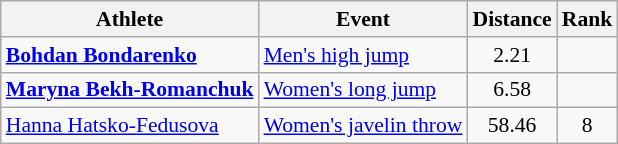<table class="wikitable" style="text-align:center; font-size:90%">
<tr>
<th>Athlete</th>
<th>Event</th>
<th>Distance</th>
<th>Rank</th>
</tr>
<tr>
<td align=left><strong><a href='#'>Bohdan Bondarenko</a></strong></td>
<td align=left><a href='#'>Men's high jump</a></td>
<td>2.21</td>
<td></td>
</tr>
<tr>
<td align=left><strong><a href='#'>Maryna Bekh-Romanchuk</a></strong></td>
<td align=left><a href='#'>Women's long jump</a></td>
<td>6.58</td>
<td></td>
</tr>
<tr>
<td align=left><a href='#'>Hanna Hatsko-Fedusova</a></td>
<td align=left><a href='#'>Women's javelin throw</a></td>
<td>58.46</td>
<td>8</td>
</tr>
</table>
